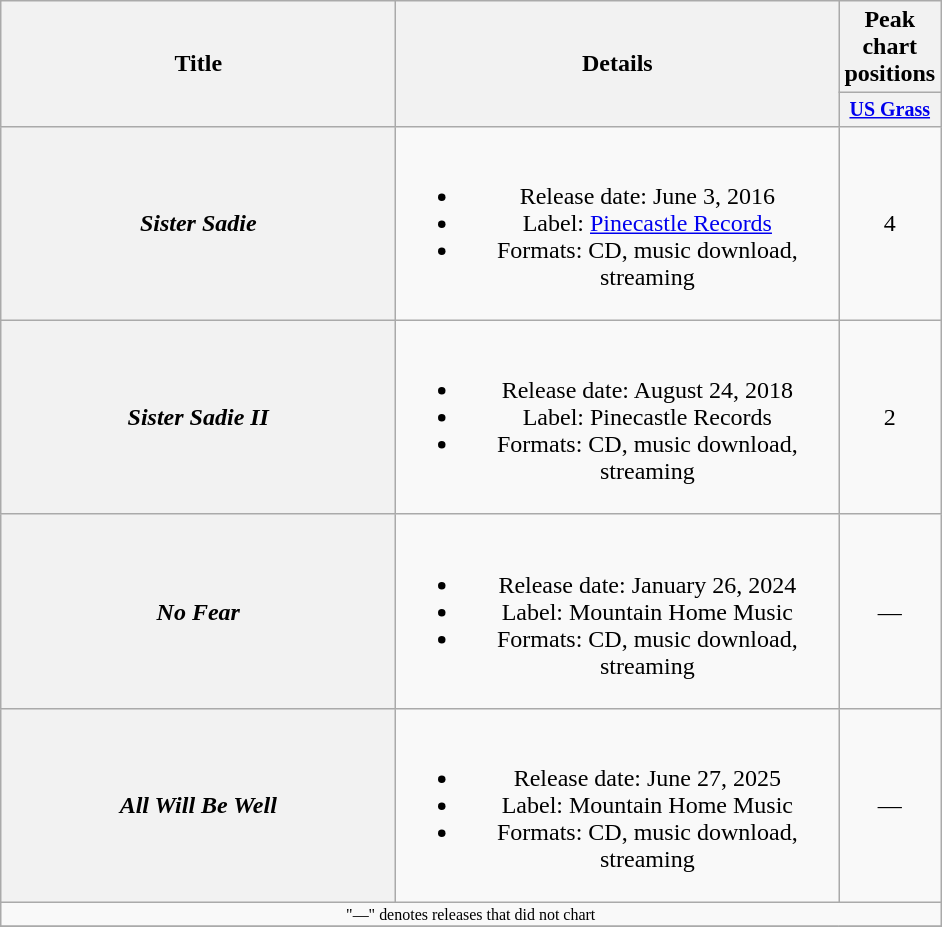<table class="wikitable plainrowheaders" style="text-align:center;">
<tr>
<th rowspan="2" style="width:16em;">Title</th>
<th rowspan="2" style="width:18em;">Details</th>
<th colspan="7">Peak chart positions</th>
</tr>
<tr style="font-size:smaller;">
<th width="40"><a href='#'>US Grass</a><br></th>
</tr>
<tr>
<th scope="row"><em>Sister Sadie</em></th>
<td><br><ul><li>Release date: June 3, 2016</li><li>Label: <a href='#'>Pinecastle Records</a></li><li>Formats: CD, music download, streaming</li></ul></td>
<td>4</td>
</tr>
<tr>
<th scope="row"><em>Sister Sadie II</em></th>
<td><br><ul><li>Release date: August 24, 2018</li><li>Label: Pinecastle Records</li><li>Formats: CD, music download, streaming</li></ul></td>
<td>2</td>
</tr>
<tr>
<th scope="row"><em>No Fear</em></th>
<td><br><ul><li>Release date: January 26, 2024</li><li>Label: Mountain Home Music</li><li>Formats: CD, music download, streaming</li></ul></td>
<td>—</td>
</tr>
<tr>
<th scope="row"><em>All Will Be Well</em></th>
<td><br><ul><li>Release date: June 27, 2025</li><li>Label: Mountain Home Music</li><li>Formats: CD, music download, streaming</li></ul></td>
<td>—</td>
</tr>
<tr>
<td colspan="9" style="font-size:8pt">"—" denotes releases that did not chart</td>
</tr>
<tr>
</tr>
</table>
